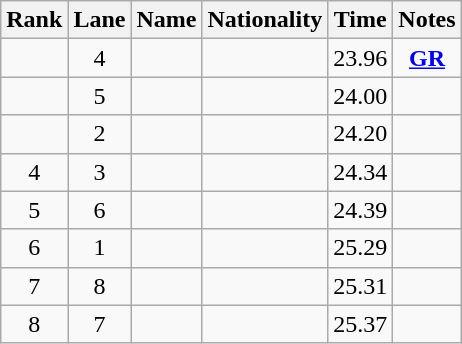<table class="wikitable sortable" style="text-align:center">
<tr>
<th>Rank</th>
<th>Lane</th>
<th>Name</th>
<th>Nationality</th>
<th>Time</th>
<th>Notes</th>
</tr>
<tr>
<td></td>
<td>4</td>
<td align=left></td>
<td align=left></td>
<td>23.96</td>
<td><strong><a href='#'>GR</a></strong></td>
</tr>
<tr>
<td></td>
<td>5</td>
<td align=left></td>
<td align=left></td>
<td>24.00</td>
<td></td>
</tr>
<tr>
<td></td>
<td>2</td>
<td align=left></td>
<td align=left></td>
<td>24.20</td>
<td></td>
</tr>
<tr>
<td>4</td>
<td>3</td>
<td align=left></td>
<td align=left></td>
<td>24.34</td>
<td></td>
</tr>
<tr>
<td>5</td>
<td>6</td>
<td align=left></td>
<td align=left></td>
<td>24.39</td>
<td></td>
</tr>
<tr>
<td>6</td>
<td>1</td>
<td align=left></td>
<td align=left></td>
<td>25.29</td>
<td></td>
</tr>
<tr>
<td>7</td>
<td>8</td>
<td align=left></td>
<td align=left></td>
<td>25.31</td>
<td></td>
</tr>
<tr>
<td>8</td>
<td>7</td>
<td align=left></td>
<td align=left></td>
<td>25.37</td>
<td></td>
</tr>
</table>
